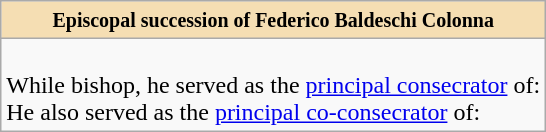<table role="presentation" class="wikitable mw-collapsible mw-collapsed"|>
<tr>
<th style="background:#F5DEB3"><small>Episcopal succession of Federico Baldeschi Colonna</small></th>
</tr>
<tr>
<td><br>While bishop, he served as the <a href='#'>principal consecrator</a> of:
<br>He also served as the <a href='#'>principal co-consecrator</a> of:
</td>
</tr>
</table>
